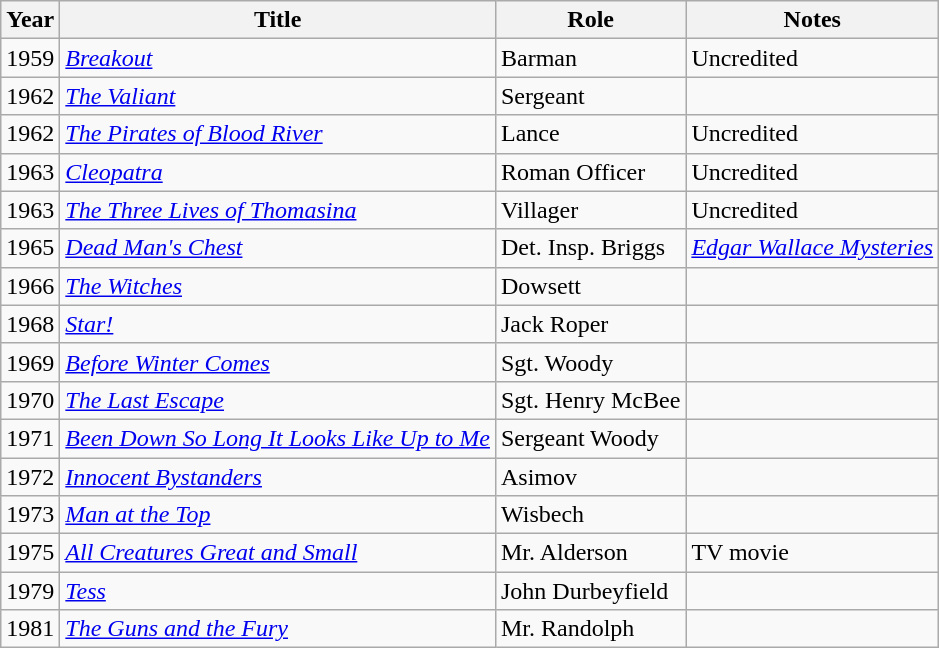<table class="wikitable">
<tr>
<th>Year</th>
<th>Title</th>
<th>Role</th>
<th>Notes</th>
</tr>
<tr>
<td>1959</td>
<td><em><a href='#'>Breakout</a></em></td>
<td>Barman</td>
<td>Uncredited</td>
</tr>
<tr>
<td>1962</td>
<td><em><a href='#'>The Valiant</a></em></td>
<td>Sergeant</td>
<td></td>
</tr>
<tr>
<td>1962</td>
<td><em><a href='#'>The Pirates of Blood River</a></em></td>
<td>Lance</td>
<td>Uncredited</td>
</tr>
<tr>
<td>1963</td>
<td><em><a href='#'>Cleopatra</a></em></td>
<td>Roman Officer</td>
<td>Uncredited</td>
</tr>
<tr>
<td>1963</td>
<td><em><a href='#'>The Three Lives of Thomasina</a></em></td>
<td>Villager</td>
<td>Uncredited</td>
</tr>
<tr>
<td>1965</td>
<td><em><a href='#'>Dead Man's Chest</a></em></td>
<td>Det. Insp. Briggs</td>
<td><em><a href='#'>Edgar Wallace Mysteries</a></em></td>
</tr>
<tr>
<td>1966</td>
<td><em><a href='#'>The Witches</a></em></td>
<td>Dowsett</td>
<td></td>
</tr>
<tr>
<td>1968</td>
<td><em><a href='#'>Star!</a></em></td>
<td>Jack Roper</td>
<td></td>
</tr>
<tr>
<td>1969</td>
<td><em><a href='#'>Before Winter Comes</a></em></td>
<td>Sgt. Woody</td>
<td></td>
</tr>
<tr>
<td>1970</td>
<td><em><a href='#'>The Last Escape</a></em></td>
<td>Sgt. Henry McBee</td>
<td></td>
</tr>
<tr>
<td>1971</td>
<td><em><a href='#'>Been Down So Long It Looks Like Up to Me</a></em></td>
<td>Sergeant Woody</td>
<td></td>
</tr>
<tr>
<td>1972</td>
<td><em><a href='#'>Innocent Bystanders</a></em></td>
<td>Asimov</td>
<td></td>
</tr>
<tr>
<td>1973</td>
<td><em><a href='#'>Man at the Top</a></em></td>
<td>Wisbech</td>
<td></td>
</tr>
<tr>
<td>1975</td>
<td><em><a href='#'>All Creatures Great and Small</a></em></td>
<td>Mr. Alderson</td>
<td>TV movie</td>
</tr>
<tr>
<td>1979</td>
<td><em><a href='#'>Tess</a></em></td>
<td>John Durbeyfield</td>
<td></td>
</tr>
<tr>
<td>1981</td>
<td><em><a href='#'>The Guns and the Fury</a></em></td>
<td>Mr. Randolph</td>
<td></td>
</tr>
</table>
